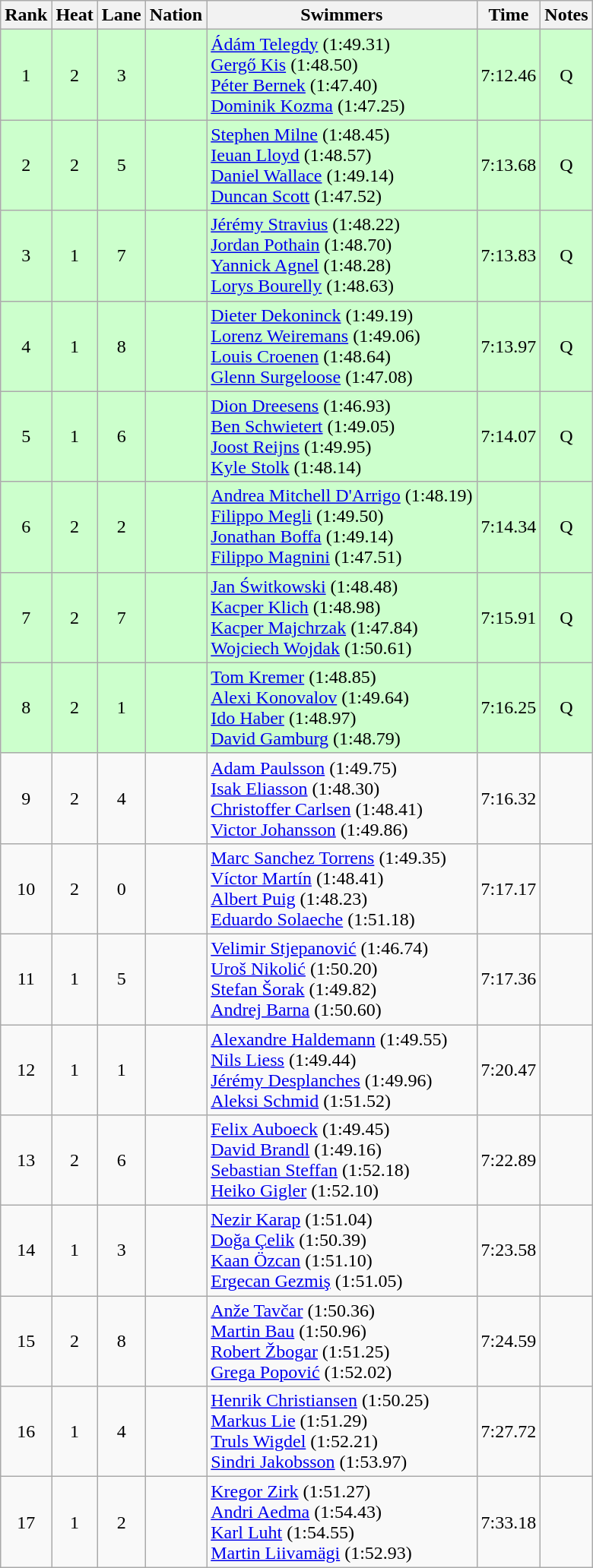<table class="wikitable sortable" style="text-align:center">
<tr>
<th>Rank</th>
<th>Heat</th>
<th>Lane</th>
<th>Nation</th>
<th>Swimmers</th>
<th>Time</th>
<th>Notes</th>
</tr>
<tr bgcolor=ccffcc>
<td>1</td>
<td>2</td>
<td>3</td>
<td align=left></td>
<td align=left><a href='#'>Ádám Telegdy</a> (1:49.31)<br><a href='#'>Gergő Kis</a> (1:48.50)<br><a href='#'>Péter Bernek</a> (1:47.40)<br><a href='#'>Dominik Kozma</a> (1:47.25)</td>
<td>7:12.46</td>
<td>Q</td>
</tr>
<tr bgcolor=ccffcc>
<td>2</td>
<td>2</td>
<td>5</td>
<td align=left></td>
<td align=left><a href='#'>Stephen Milne</a> (1:48.45)<br><a href='#'>Ieuan Lloyd</a> (1:48.57)<br><a href='#'>Daniel Wallace</a> (1:49.14)<br><a href='#'>Duncan Scott</a> (1:47.52)</td>
<td>7:13.68</td>
<td>Q</td>
</tr>
<tr bgcolor=ccffcc>
<td>3</td>
<td>1</td>
<td>7</td>
<td align=left></td>
<td align=left><a href='#'>Jérémy Stravius</a> (1:48.22)<br><a href='#'>Jordan Pothain</a> (1:48.70)<br><a href='#'>Yannick Agnel</a> (1:48.28)<br><a href='#'>Lorys Bourelly</a> (1:48.63)</td>
<td>7:13.83</td>
<td>Q</td>
</tr>
<tr bgcolor=ccffcc>
<td>4</td>
<td>1</td>
<td>8</td>
<td align=left></td>
<td align=left><a href='#'>Dieter Dekoninck</a> (1:49.19)<br><a href='#'>Lorenz Weiremans</a> (1:49.06)<br><a href='#'>Louis Croenen</a> (1:48.64)<br><a href='#'>Glenn Surgeloose</a> (1:47.08)</td>
<td>7:13.97</td>
<td>Q</td>
</tr>
<tr bgcolor=ccffcc>
<td>5</td>
<td>1</td>
<td>6</td>
<td align=left></td>
<td align=left><a href='#'>Dion Dreesens</a> (1:46.93)<br><a href='#'>Ben Schwietert</a> (1:49.05)<br><a href='#'>Joost Reijns</a> (1:49.95)<br><a href='#'>Kyle Stolk</a> (1:48.14)</td>
<td>7:14.07</td>
<td>Q</td>
</tr>
<tr bgcolor=ccffcc>
<td>6</td>
<td>2</td>
<td>2</td>
<td align=left></td>
<td align=left><a href='#'>Andrea Mitchell D'Arrigo</a> (1:48.19)<br><a href='#'>Filippo Megli</a> (1:49.50)<br><a href='#'>Jonathan Boffa</a> (1:49.14)<br><a href='#'>Filippo Magnini</a> (1:47.51)</td>
<td>7:14.34</td>
<td>Q</td>
</tr>
<tr bgcolor=ccffcc>
<td>7</td>
<td>2</td>
<td>7</td>
<td align=left></td>
<td align=left><a href='#'>Jan Świtkowski</a> (1:48.48)<br><a href='#'>Kacper Klich</a> (1:48.98)<br><a href='#'>Kacper Majchrzak</a> (1:47.84)<br><a href='#'>Wojciech Wojdak</a> (1:50.61)</td>
<td>7:15.91</td>
<td>Q</td>
</tr>
<tr bgcolor=ccffcc>
<td>8</td>
<td>2</td>
<td>1</td>
<td align=left></td>
<td align=left><a href='#'>Tom Kremer</a> (1:48.85)<br><a href='#'>Alexi Konovalov</a> (1:49.64)<br><a href='#'>Ido Haber</a> (1:48.97)<br><a href='#'>David Gamburg</a> (1:48.79)</td>
<td>7:16.25</td>
<td>Q</td>
</tr>
<tr>
<td>9</td>
<td>2</td>
<td>4</td>
<td align=left></td>
<td align=left><a href='#'>Adam Paulsson</a> (1:49.75)<br><a href='#'>Isak Eliasson</a> (1:48.30)<br><a href='#'>Christoffer Carlsen</a> (1:48.41)<br><a href='#'>Victor Johansson</a> (1:49.86)</td>
<td>7:16.32</td>
<td></td>
</tr>
<tr>
<td>10</td>
<td>2</td>
<td>0</td>
<td align=left></td>
<td align=left><a href='#'>Marc Sanchez Torrens</a> (1:49.35)<br><a href='#'>Víctor Martín</a> (1:48.41)<br><a href='#'>Albert Puig</a> (1:48.23)<br><a href='#'>Eduardo Solaeche</a> (1:51.18)</td>
<td>7:17.17</td>
<td></td>
</tr>
<tr>
<td>11</td>
<td>1</td>
<td>5</td>
<td align=left></td>
<td align=left><a href='#'>Velimir Stjepanović</a> (1:46.74)<br><a href='#'>Uroš Nikolić</a> (1:50.20)<br><a href='#'>Stefan Šorak</a> (1:49.82)<br><a href='#'>Andrej Barna</a> (1:50.60)</td>
<td>7:17.36</td>
<td></td>
</tr>
<tr>
<td>12</td>
<td>1</td>
<td>1</td>
<td align=left></td>
<td align=left><a href='#'>Alexandre Haldemann</a> (1:49.55)<br><a href='#'>Nils Liess</a> (1:49.44)<br><a href='#'>Jérémy Desplanches</a> (1:49.96)<br><a href='#'>Aleksi Schmid</a> (1:51.52)</td>
<td>7:20.47</td>
<td></td>
</tr>
<tr>
<td>13</td>
<td>2</td>
<td>6</td>
<td align=left></td>
<td align=left><a href='#'>Felix Auboeck</a> (1:49.45)<br><a href='#'>David Brandl</a> (1:49.16)<br><a href='#'>Sebastian Steffan</a> (1:52.18)<br><a href='#'>Heiko Gigler</a> (1:52.10)</td>
<td>7:22.89</td>
<td></td>
</tr>
<tr>
<td>14</td>
<td>1</td>
<td>3</td>
<td align=left></td>
<td align=left><a href='#'>Nezir Karap</a> (1:51.04)<br><a href='#'>Doğa Çelik</a> (1:50.39)<br><a href='#'>Kaan Özcan</a> (1:51.10)<br><a href='#'>Ergecan Gezmiş</a> (1:51.05)</td>
<td>7:23.58</td>
<td></td>
</tr>
<tr>
<td>15</td>
<td>2</td>
<td>8</td>
<td align=left></td>
<td align=left><a href='#'>Anže Tavčar</a> (1:50.36)<br><a href='#'>Martin Bau</a> (1:50.96)<br><a href='#'>Robert Žbogar</a> (1:51.25)<br><a href='#'>Grega Popović</a> (1:52.02)</td>
<td>7:24.59</td>
<td></td>
</tr>
<tr>
<td>16</td>
<td>1</td>
<td>4</td>
<td align=left></td>
<td align=left><a href='#'>Henrik Christiansen</a> (1:50.25)<br><a href='#'>Markus Lie</a> (1:51.29)<br><a href='#'>Truls Wigdel</a> (1:52.21)<br><a href='#'>Sindri Jakobsson</a> (1:53.97)</td>
<td>7:27.72</td>
<td></td>
</tr>
<tr>
<td>17</td>
<td>1</td>
<td>2</td>
<td align=left></td>
<td align=left><a href='#'>Kregor Zirk</a> (1:51.27)<br><a href='#'>Andri Aedma</a> (1:54.43)<br><a href='#'>Karl Luht</a> (1:54.55)<br><a href='#'>Martin Liivamägi</a> (1:52.93)</td>
<td>7:33.18</td>
<td></td>
</tr>
</table>
